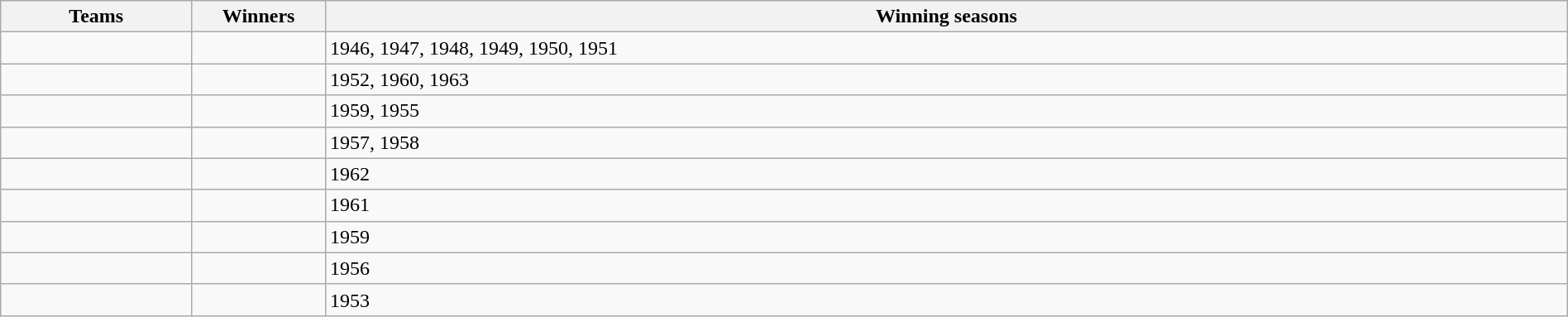<table class="wikitable sortable mw-collapsible" style="width:100%;">
<tr>
<th style="width:10%;">Teams</th>
<th style="width:7%;">Winners</th>
<th style="width:65%;">Winning seasons</th>
</tr>
<tr>
<td></td>
<td></td>
<td>1946, 1947, 1948, 1949, 1950, 1951</td>
</tr>
<tr>
<td></td>
<td></td>
<td>1952, 1960, 1963</td>
</tr>
<tr>
<td></td>
<td></td>
<td>1959, 1955</td>
</tr>
<tr>
<td></td>
<td></td>
<td>1957, 1958</td>
</tr>
<tr>
<td></td>
<td></td>
<td>1962</td>
</tr>
<tr>
<td></td>
<td></td>
<td>1961</td>
</tr>
<tr>
<td></td>
<td></td>
<td>1959</td>
</tr>
<tr>
<td></td>
<td></td>
<td>1956</td>
</tr>
<tr>
<td></td>
<td></td>
<td>1953</td>
</tr>
</table>
